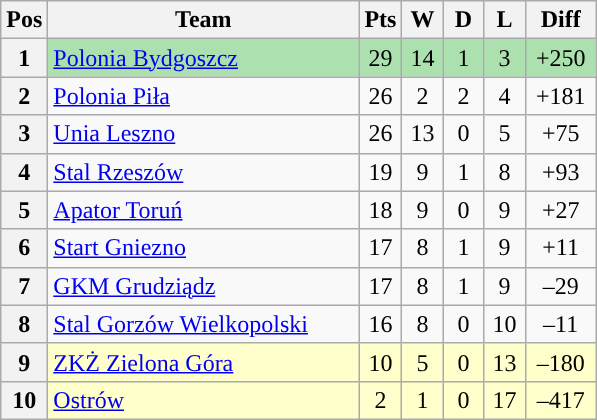<table class="wikitable" style="font-size: 100%">
<tr>
<th width=20>Pos</th>
<th width=200>Team</th>
<th width=20>Pts</th>
<th width=20>W</th>
<th width=20>D</th>
<th width=20>L</th>
<th width=40>Diff</th>
</tr>
<tr align=center align=center style="background:#ACE1AF;">
<th>1</th>
<td align=left><a href='#'>Polonia Bydgoszcz</a></td>
<td>29</td>
<td>14</td>
<td>1</td>
<td>3</td>
<td>+250</td>
</tr>
<tr align=center>
<th>2</th>
<td align=left><a href='#'>Polonia Piła</a></td>
<td>26</td>
<td>2</td>
<td>2</td>
<td>4</td>
<td>+181</td>
</tr>
<tr align=center>
<th>3</th>
<td align=left><a href='#'>Unia Leszno</a></td>
<td>26</td>
<td>13</td>
<td>0</td>
<td>5</td>
<td>+75</td>
</tr>
<tr align=center>
<th>4</th>
<td align=left><a href='#'>Stal Rzeszów</a></td>
<td>19</td>
<td>9</td>
<td>1</td>
<td>8</td>
<td>+93</td>
</tr>
<tr align=center>
<th>5</th>
<td align=left><a href='#'>Apator Toruń</a></td>
<td>18</td>
<td>9</td>
<td>0</td>
<td>9</td>
<td>+27</td>
</tr>
<tr align=center>
<th>6</th>
<td align=left><a href='#'>Start Gniezno</a></td>
<td>17</td>
<td>8</td>
<td>1</td>
<td>9</td>
<td>+11</td>
</tr>
<tr align=center>
<th>7</th>
<td align=left><a href='#'>GKM Grudziądz</a></td>
<td>17</td>
<td>8</td>
<td>1</td>
<td>9</td>
<td>–29</td>
</tr>
<tr align=center>
<th>8</th>
<td align=left><a href='#'>Stal Gorzów Wielkopolski</a></td>
<td>16</td>
<td>8</td>
<td>0</td>
<td>10</td>
<td>–11</td>
</tr>
<tr align=center style="background: #ffffcc;">
<th>9</th>
<td align=left><a href='#'>ZKŻ Zielona Góra</a></td>
<td>10</td>
<td>5</td>
<td>0</td>
<td>13</td>
<td>–180</td>
</tr>
<tr align=center style="background: #ffffcc;">
<th>10</th>
<td align=left><a href='#'>Ostrów</a></td>
<td>2</td>
<td>1</td>
<td>0</td>
<td>17</td>
<td>–417</td>
</tr>
</table>
